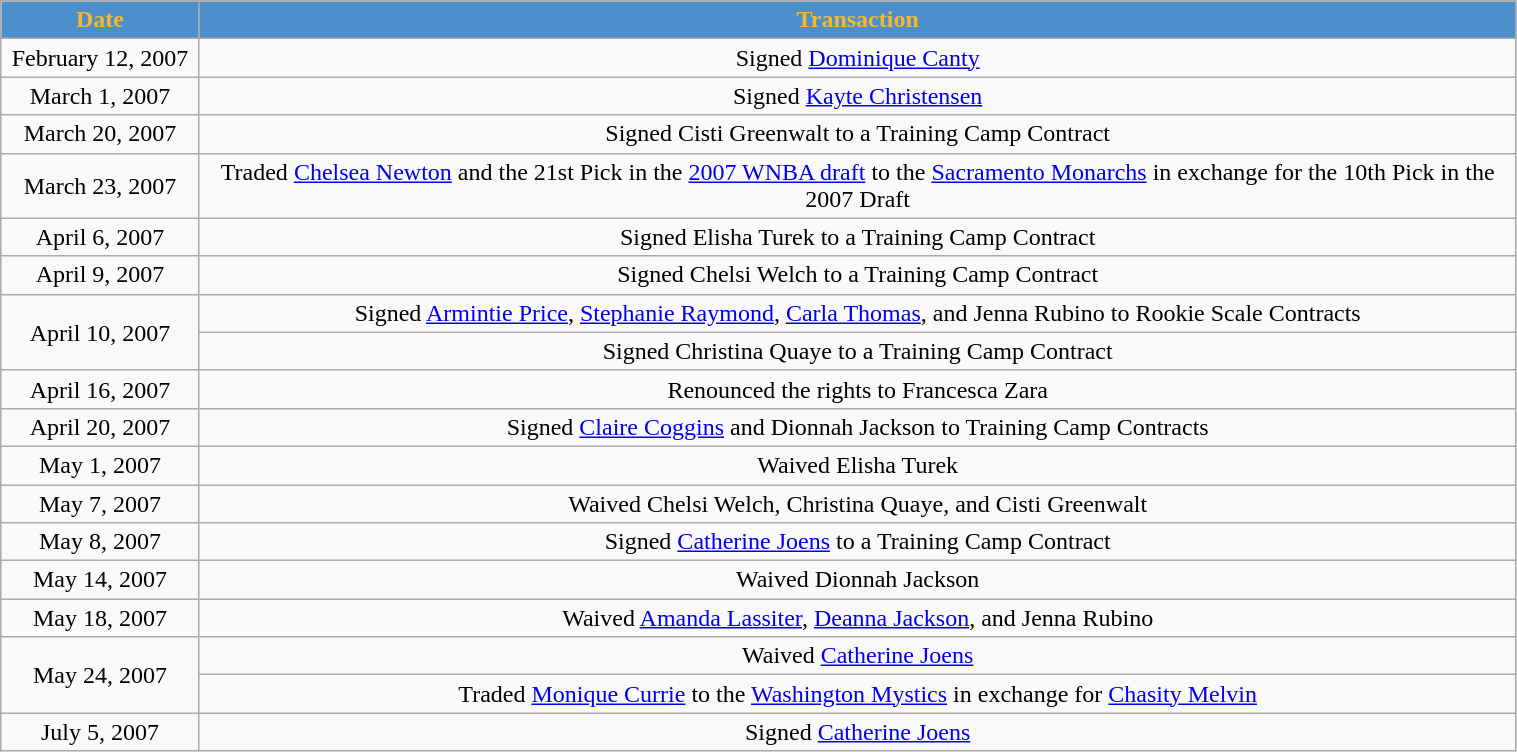<table class="wikitable" style="width:80%; text-align:center;">
<tr>
<th style="background:#4b90cc; color:#Fbb726" width=125">Date</th>
<th style="background:#4b90cc; color:#Fbb726" colspan=2>Transaction</th>
</tr>
<tr>
<td>February 12, 2007</td>
<td>Signed <a href='#'>Dominique Canty</a></td>
</tr>
<tr>
<td>March 1, 2007</td>
<td>Signed <a href='#'>Kayte Christensen</a></td>
</tr>
<tr>
<td>March 20, 2007</td>
<td>Signed Cisti Greenwalt to a Training Camp Contract</td>
</tr>
<tr>
<td>March 23, 2007</td>
<td>Traded <a href='#'>Chelsea Newton</a> and the 21st Pick in the <a href='#'>2007 WNBA draft</a> to the <a href='#'>Sacramento Monarchs</a> in exchange for the 10th Pick in the 2007 Draft</td>
</tr>
<tr>
<td>April 6, 2007</td>
<td>Signed Elisha Turek to a Training Camp Contract </td>
</tr>
<tr>
<td>April 9, 2007</td>
<td>Signed Chelsi Welch to a Training Camp Contract</td>
</tr>
<tr>
<td rowspan=2>April 10, 2007</td>
<td>Signed <a href='#'>Armintie Price</a>, <a href='#'>Stephanie Raymond</a>, <a href='#'>Carla Thomas</a>, and Jenna Rubino to Rookie Scale Contracts</td>
</tr>
<tr>
<td>Signed Christina Quaye to a Training Camp Contract</td>
</tr>
<tr>
<td>April 16, 2007</td>
<td>Renounced the rights to Francesca Zara</td>
</tr>
<tr>
<td>April 20, 2007</td>
<td>Signed <a href='#'>Claire Coggins</a> and Dionnah Jackson to Training Camp Contracts</td>
</tr>
<tr>
<td>May 1, 2007</td>
<td>Waived Elisha Turek</td>
</tr>
<tr>
<td>May 7, 2007</td>
<td>Waived Chelsi Welch, Christina Quaye, and Cisti Greenwalt</td>
</tr>
<tr>
<td>May 8, 2007</td>
<td>Signed <a href='#'>Catherine Joens</a> to a Training Camp Contract</td>
</tr>
<tr>
<td>May 14, 2007</td>
<td>Waived Dionnah Jackson</td>
</tr>
<tr>
<td>May 18, 2007</td>
<td>Waived <a href='#'>Amanda Lassiter</a>, <a href='#'>Deanna Jackson</a>, and Jenna Rubino</td>
</tr>
<tr>
<td rowspan=2>May 24, 2007</td>
<td>Waived <a href='#'>Catherine Joens</a></td>
</tr>
<tr>
<td>Traded <a href='#'>Monique Currie</a> to the <a href='#'>Washington Mystics</a> in exchange for <a href='#'>Chasity Melvin</a></td>
</tr>
<tr>
<td>July 5, 2007</td>
<td>Signed <a href='#'>Catherine Joens</a></td>
</tr>
</table>
